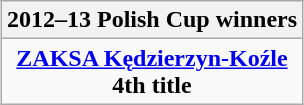<table class=wikitable style="text-align:center; margin:auto">
<tr>
<th>2012–13 Polish Cup winners</th>
</tr>
<tr>
<td><strong><a href='#'>ZAKSA Kędzierzyn-Koźle</a></strong><br><strong>4th title</strong></td>
</tr>
</table>
